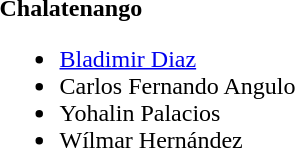<table>
<tr>
<td><strong>Chalatenango</strong><br><ul><li> <a href='#'>Bladimir Diaz</a></li><li> Carlos Fernando Angulo</li><li> Yohalin Palacios</li><li> Wílmar Hernández</li></ul></td>
</tr>
</table>
